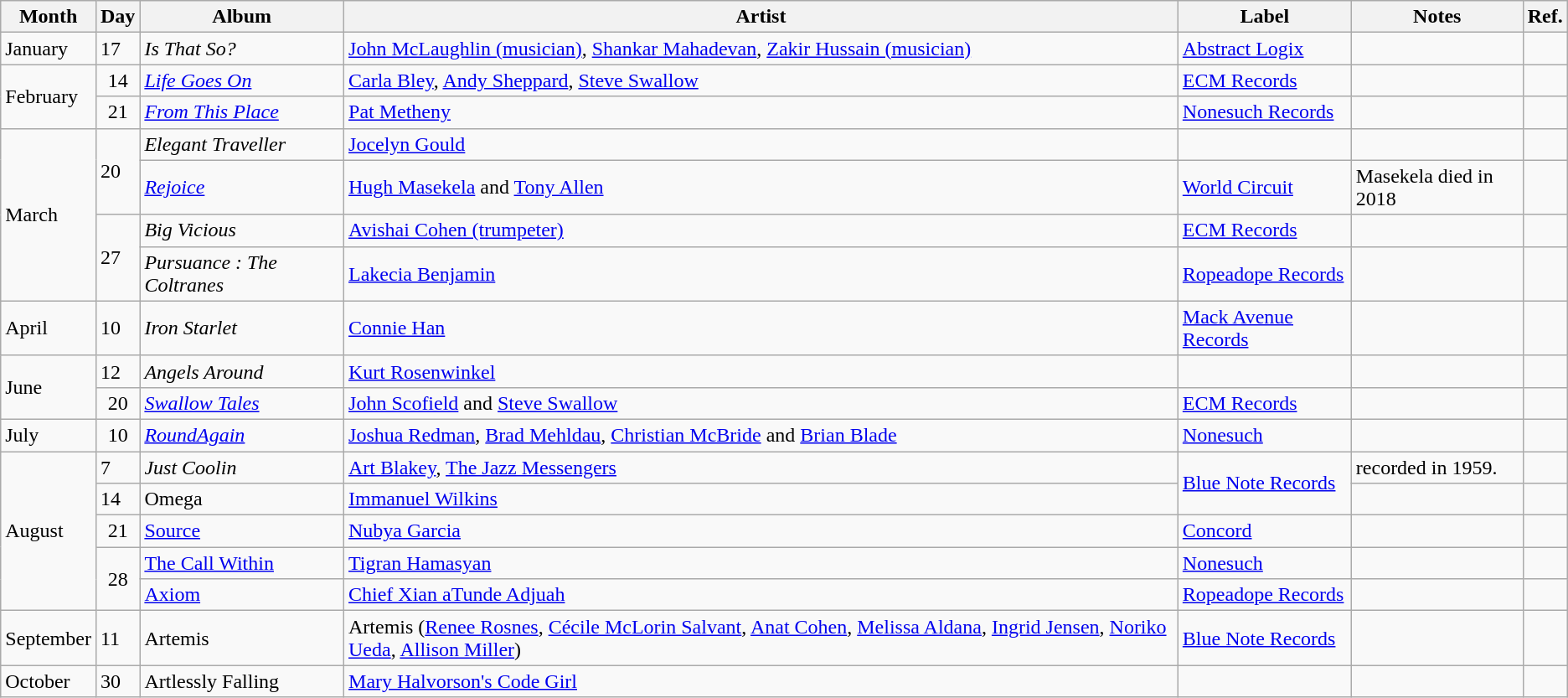<table class="wikitable">
<tr>
<th>Month</th>
<th>Day</th>
<th>Album</th>
<th>Artist</th>
<th>Label</th>
<th>Notes</th>
<th>Ref.</th>
</tr>
<tr>
<td>January</td>
<td>17</td>
<td><em>Is That So?</em></td>
<td><a href='#'>John McLaughlin (musician)</a>, <a href='#'>Shankar Mahadevan</a>, <a href='#'>Zakir Hussain (musician)</a></td>
<td><a href='#'>Abstract Logix</a></td>
<td></td>
<td></td>
</tr>
<tr>
<td rowspan="2">February</td>
<td rowspan="1" style="text-align:center;">14</td>
<td><em><a href='#'>Life Goes On</a></em></td>
<td><a href='#'>Carla Bley</a>, <a href='#'>Andy Sheppard</a>, <a href='#'>Steve Swallow</a></td>
<td><a href='#'>ECM Records</a></td>
<td></td>
<td></td>
</tr>
<tr>
<td rowspan="1" style="text-align:center;">21</td>
<td><em><a href='#'>From This Place</a></em></td>
<td><a href='#'>Pat Metheny</a></td>
<td><a href='#'>Nonesuch Records</a></td>
<td></td>
<td></td>
</tr>
<tr>
<td rowspan="4">March</td>
<td rowspan="2">20</td>
<td><em>Elegant Traveller</em></td>
<td><a href='#'>Jocelyn Gould</a></td>
<td></td>
<td></td>
<td></td>
</tr>
<tr>
<td><a href='#'><em>Rejoice</em></a></td>
<td><a href='#'>Hugh Masekela</a> and <a href='#'>Tony Allen</a></td>
<td><a href='#'>World Circuit</a></td>
<td>Masekela died in 2018</td>
<td></td>
</tr>
<tr>
<td rowspan="2">27</td>
<td><em>Big Vicious</em></td>
<td><a href='#'>Avishai Cohen (trumpeter)</a></td>
<td><a href='#'>ECM Records</a></td>
<td></td>
<td></td>
</tr>
<tr>
<td><em>Pursuance : The Coltranes</em></td>
<td><a href='#'>Lakecia Benjamin</a></td>
<td><a href='#'>Ropeadope Records</a></td>
<td></td>
<td></td>
</tr>
<tr>
<td rowspan="1">April</td>
<td rowspan="1">10</td>
<td><em>Iron Starlet</em></td>
<td><a href='#'>Connie Han</a></td>
<td><a href='#'>Mack Avenue Records</a></td>
<td></td>
<td></td>
</tr>
<tr>
<td rowspan="2">June</td>
<td>12</td>
<td><em>Angels Around</em></td>
<td><a href='#'>Kurt Rosenwinkel</a></td>
<td></td>
<td></td>
<td></td>
</tr>
<tr>
<td rowspan="1" style="text-align:center;">20</td>
<td><em><a href='#'>Swallow Tales</a></em></td>
<td><a href='#'>John Scofield</a> and <a href='#'>Steve Swallow</a></td>
<td><a href='#'>ECM Records</a></td>
<td></td>
<td></td>
</tr>
<tr>
<td rowspan="1">July</td>
<td rowspan="1" style="text-align:center;">10</td>
<td><em><a href='#'>RoundAgain</a></em></td>
<td><a href='#'>Joshua Redman</a>, <a href='#'>Brad Mehldau</a>, <a href='#'>Christian McBride</a> and <a href='#'>Brian Blade</a></td>
<td><a href='#'>Nonesuch</a></td>
<td></td>
<td></td>
</tr>
<tr>
<td rowspan="5">August</td>
<td>7</td>
<td><em>Just Coolin<strong></td>
<td><a href='#'>Art Blakey</a>, <a href='#'>The Jazz Messengers</a></td>
<td rowspan="2"><a href='#'>Blue Note Records</a></td>
<td>recorded in 1959.</td>
<td></td>
</tr>
<tr>
<td>14</td>
<td></em>Omega<em></td>
<td><a href='#'>Immanuel Wilkins</a></td>
<td></td>
<td></td>
</tr>
<tr>
<td rowspan="1" style="text-align:center;">21</td>
<td></em><a href='#'>Source</a><em></td>
<td><a href='#'>Nubya Garcia</a></td>
<td><a href='#'>Concord</a></td>
<td></td>
<td></td>
</tr>
<tr>
<td rowspan="2" style="text-align:center;">28</td>
<td></em><a href='#'>The Call Within</a><em></td>
<td><a href='#'>Tigran Hamasyan</a></td>
<td><a href='#'>Nonesuch</a></td>
<td></td>
<td></td>
</tr>
<tr>
<td><a href='#'></em>Axiom<em></a></td>
<td><a href='#'>Chief Xian aTunde Adjuah</a></td>
<td><a href='#'>Ropeadope Records</a></td>
<td></td>
<td></td>
</tr>
<tr>
<td>September</td>
<td>11</td>
<td></em>Artemis<em></td>
<td>Artemis (<a href='#'>Renee Rosnes</a>, <a href='#'>Cécile McLorin Salvant</a>, <a href='#'>Anat Cohen</a>, <a href='#'>Melissa Aldana</a>, <a href='#'>Ingrid Jensen</a>, <a href='#'>Noriko Ueda</a>, <a href='#'>Allison Miller</a>)</td>
<td><a href='#'>Blue Note Records</a></td>
<td></td>
<td></td>
</tr>
<tr>
<td>October</td>
<td>30</td>
<td></em>Artlessly Falling<em></td>
<td><a href='#'>Mary Halvorson's Code Girl</a></td>
<td></td>
<td></td>
<td></td>
</tr>
</table>
